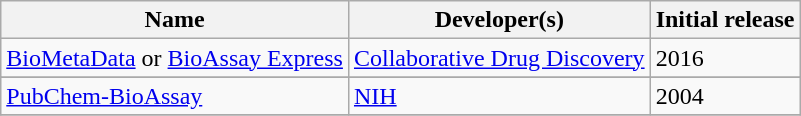<table class="wikitable sortable">
<tr>
<th>Name</th>
<th>Developer(s)</th>
<th>Initial release</th>
</tr>
<tr>
<td><a href='#'>BioMetaData</a> or <a href='#'>BioAssay Express</a></td>
<td><a href='#'>Collaborative Drug Discovery</a></td>
<td>2016</td>
</tr>
<tr>
</tr>
<tr>
<td><a href='#'>PubChem-BioAssay</a></td>
<td><a href='#'>NIH</a> </td>
<td>2004</td>
</tr>
<tr>
</tr>
</table>
